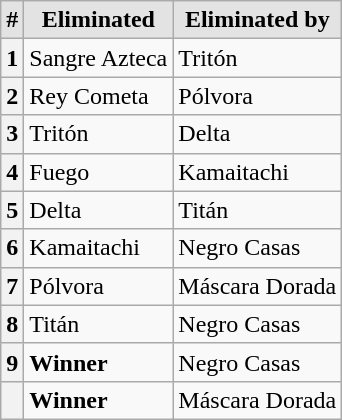<table class="wikitable sortable">
<tr>
<th scope="col" style="background: #e3e3e3;">#</th>
<th scope="col" style="background: #e3e3e3;">Eliminated</th>
<th scope="col" style="background: #e3e3e3;">Eliminated by</th>
</tr>
<tr>
<th scope="row">1</th>
<td>Sangre Azteca</td>
<td>Tritón</td>
</tr>
<tr>
<th scope="row">2</th>
<td>Rey Cometa</td>
<td>Pólvora</td>
</tr>
<tr>
<th scope="row">3</th>
<td>Tritón</td>
<td>Delta</td>
</tr>
<tr>
<th scope="row">4</th>
<td>Fuego</td>
<td>Kamaitachi</td>
</tr>
<tr>
<th scope="row">5</th>
<td>Delta</td>
<td>Titán</td>
</tr>
<tr>
<th scope="row">6</th>
<td>Kamaitachi</td>
<td>Negro Casas</td>
</tr>
<tr>
<th scope="row">7</th>
<td>Pólvora</td>
<td>Máscara Dorada</td>
</tr>
<tr>
<th scope="row">8</th>
<td>Titán</td>
<td>Negro Casas</td>
</tr>
<tr>
<th scope="row">9</th>
<td><strong>Winner</strong></td>
<td>Negro Casas</td>
</tr>
<tr>
<th scope="row"></th>
<td><strong>Winner</strong></td>
<td>Máscara Dorada</td>
</tr>
</table>
